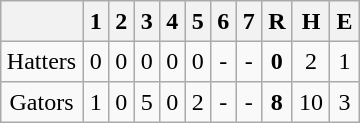<table align = right border="2" cellpadding="4" cellspacing="0" style="margin: 1em 1em 1em 1em; background: #F9F9F9; border: 1px #aaa solid; border-collapse: collapse;">
<tr align=center style="background: #F2F2F2;">
<th></th>
<th>1</th>
<th>2</th>
<th>3</th>
<th>4</th>
<th>5</th>
<th>6</th>
<th>7</th>
<th>R</th>
<th>H</th>
<th>E</th>
</tr>
<tr align=center>
<td>Hatters</td>
<td>0</td>
<td>0</td>
<td>0</td>
<td>0</td>
<td>0</td>
<td>-</td>
<td>-</td>
<td><strong>0</strong></td>
<td>2</td>
<td>1</td>
</tr>
<tr align=center>
<td>Gators</td>
<td>1</td>
<td>0</td>
<td>5</td>
<td>0</td>
<td>2</td>
<td>-</td>
<td>-</td>
<td><strong>8</strong></td>
<td>10</td>
<td>3</td>
</tr>
</table>
